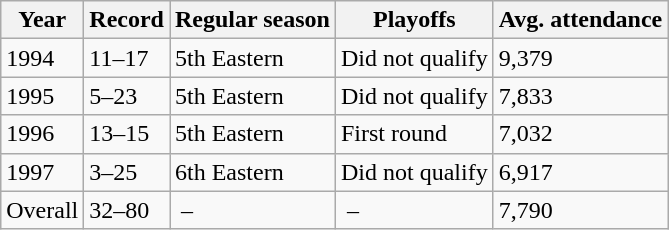<table class="wikitable">
<tr>
<th>Year</th>
<th>Record</th>
<th>Regular season</th>
<th>Playoffs</th>
<th>Avg. attendance</th>
</tr>
<tr>
<td>1994</td>
<td>11–17</td>
<td>5th Eastern</td>
<td>Did not qualify</td>
<td>9,379</td>
</tr>
<tr>
<td>1995</td>
<td>5–23</td>
<td>5th Eastern</td>
<td>Did not qualify</td>
<td>7,833</td>
</tr>
<tr>
<td>1996</td>
<td>13–15</td>
<td>5th Eastern</td>
<td>First round</td>
<td>7,032</td>
</tr>
<tr>
<td>1997</td>
<td>3–25</td>
<td>6th Eastern</td>
<td>Did not qualify</td>
<td>6,917</td>
</tr>
<tr>
<td>Overall</td>
<td>32–80</td>
<td> –</td>
<td> –</td>
<td>7,790</td>
</tr>
</table>
